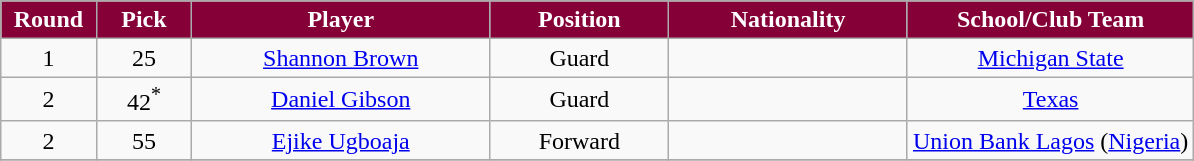<table class="wikitable sortable sortable" style="text-align:center;">
<tr>
<th style="background:#860038;color:#FFFFFF;" width="8%">Round</th>
<th style="background:#860038;color:#FFFFFF;" width="8%">Pick</th>
<th style="background:#860038;color:#FFFFFF;" width="25%">Player</th>
<th style="background:#860038;color:#FFFFFF;" width="15%" align="center">Position</th>
<th style="background:#860038;color:#FFFFFF;" width="20%">Nationality</th>
<th style="background:#860038;color:#FFFFFF;" width="28%">School/Club Team</th>
</tr>
<tr>
<td>1</td>
<td>25</td>
<td><a href='#'>Shannon Brown</a></td>
<td>Guard</td>
<td></td>
<td><a href='#'>Michigan State</a></td>
</tr>
<tr>
<td>2</td>
<td>42<sup>*</sup></td>
<td><a href='#'>Daniel Gibson</a></td>
<td>Guard</td>
<td></td>
<td><a href='#'>Texas</a></td>
</tr>
<tr>
<td>2</td>
<td>55</td>
<td><a href='#'>Ejike Ugboaja</a></td>
<td>Forward</td>
<td></td>
<td><a href='#'>Union Bank Lagos</a> (<a href='#'>Nigeria</a>)</td>
</tr>
<tr>
</tr>
</table>
